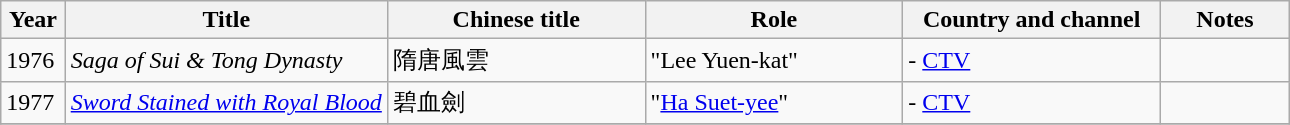<table class="wikitable">
<tr>
<th width=5%>Year</th>
<th width=25%>Title</th>
<th width=20%>Chinese title</th>
<th width=20%>Role</th>
<th width=20%>Country and channel</th>
<th width=20%>Notes</th>
</tr>
<tr>
<td>1976</td>
<td><em>Saga of Sui & Tong Dynasty</em></td>
<td>隋唐風雲</td>
<td>"Lee Yuen-kat"</td>
<td> - <a href='#'>CTV</a></td>
<td></td>
</tr>
<tr>
<td>1977</td>
<td><em><a href='#'>Sword Stained with Royal Blood</a></em></td>
<td>碧血劍</td>
<td>"<a href='#'>Ha Suet-yee</a>"</td>
<td> - <a href='#'>CTV</a></td>
<td></td>
</tr>
<tr>
</tr>
</table>
